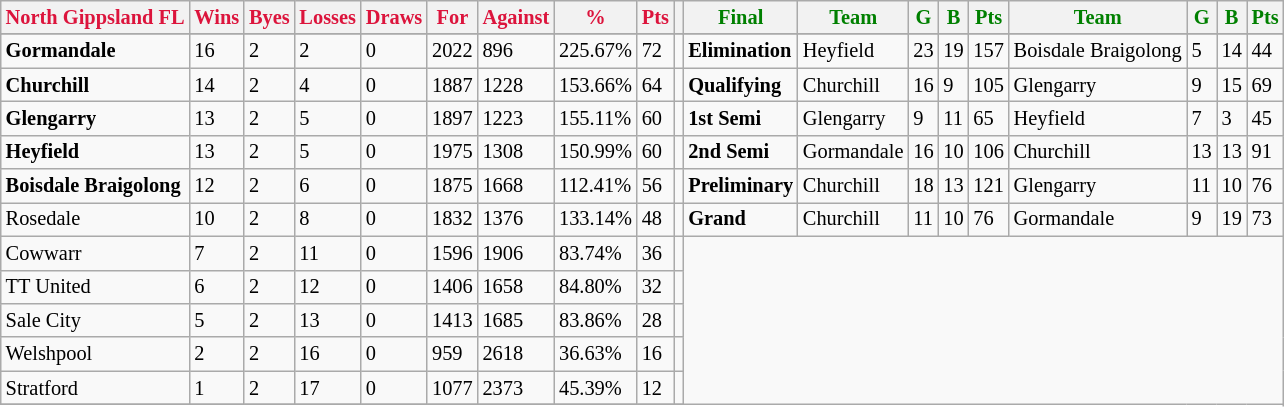<table style="font-size: 85%; text-align: left;" class="wikitable">
<tr>
<th style="color:crimson">North Gippsland FL</th>
<th style="color:crimson">Wins</th>
<th style="color:crimson">Byes</th>
<th style="color:crimson">Losses</th>
<th style="color:crimson">Draws</th>
<th style="color:crimson">For</th>
<th style="color:crimson">Against</th>
<th style="color:crimson">%</th>
<th style="color:crimson">Pts</th>
<th></th>
<th style="color:green">Final</th>
<th style="color:green">Team</th>
<th style="color:green">G</th>
<th style="color:green">B</th>
<th style="color:green">Pts</th>
<th style="color:green">Team</th>
<th style="color:green">G</th>
<th style="color:green">B</th>
<th style="color:green">Pts</th>
</tr>
<tr>
</tr>
<tr>
</tr>
<tr>
<td><strong>	Gormandale	</strong></td>
<td>16</td>
<td>2</td>
<td>2</td>
<td>0</td>
<td>2022</td>
<td>896</td>
<td>225.67%</td>
<td>72</td>
<td></td>
<td><strong>Elimination</strong></td>
<td>Heyfield</td>
<td>23</td>
<td>19</td>
<td>157</td>
<td>Boisdale Braigolong</td>
<td>5</td>
<td>14</td>
<td>44</td>
</tr>
<tr>
<td><strong>	Churchill	</strong></td>
<td>14</td>
<td>2</td>
<td>4</td>
<td>0</td>
<td>1887</td>
<td>1228</td>
<td>153.66%</td>
<td>64</td>
<td></td>
<td><strong>Qualifying</strong></td>
<td>Churchill</td>
<td>16</td>
<td>9</td>
<td>105</td>
<td>Glengarry</td>
<td>9</td>
<td>15</td>
<td>69</td>
</tr>
<tr>
<td><strong>	Glengarry	</strong></td>
<td>13</td>
<td>2</td>
<td>5</td>
<td>0</td>
<td>1897</td>
<td>1223</td>
<td>155.11%</td>
<td>60</td>
<td></td>
<td><strong>1st Semi</strong></td>
<td>Glengarry</td>
<td>9</td>
<td>11</td>
<td>65</td>
<td>Heyfield</td>
<td>7</td>
<td>3</td>
<td>45</td>
</tr>
<tr>
<td><strong>	Heyfield	</strong></td>
<td>13</td>
<td>2</td>
<td>5</td>
<td>0</td>
<td>1975</td>
<td>1308</td>
<td>150.99%</td>
<td>60</td>
<td></td>
<td><strong>2nd Semi</strong></td>
<td>Gormandale</td>
<td>16</td>
<td>10</td>
<td>106</td>
<td>Churchill</td>
<td>13</td>
<td>13</td>
<td>91</td>
</tr>
<tr>
<td><strong>	Boisdale Braigolong	</strong></td>
<td>12</td>
<td>2</td>
<td>6</td>
<td>0</td>
<td>1875</td>
<td>1668</td>
<td>112.41%</td>
<td>56</td>
<td></td>
<td><strong>Preliminary</strong></td>
<td>Churchill</td>
<td>18</td>
<td>13</td>
<td>121</td>
<td>Glengarry</td>
<td>11</td>
<td>10</td>
<td>76</td>
</tr>
<tr>
<td>Rosedale</td>
<td>10</td>
<td>2</td>
<td>8</td>
<td>0</td>
<td>1832</td>
<td>1376</td>
<td>133.14%</td>
<td>48</td>
<td></td>
<td><strong>Grand</strong></td>
<td>Churchill</td>
<td>11</td>
<td>10</td>
<td>76</td>
<td>Gormandale</td>
<td>9</td>
<td>19</td>
<td>73</td>
</tr>
<tr>
<td>Cowwarr</td>
<td>7</td>
<td>2</td>
<td>11</td>
<td>0</td>
<td>1596</td>
<td>1906</td>
<td>83.74%</td>
<td>36</td>
<td></td>
</tr>
<tr>
<td>TT United</td>
<td>6</td>
<td>2</td>
<td>12</td>
<td>0</td>
<td>1406</td>
<td>1658</td>
<td>84.80%</td>
<td>32</td>
<td></td>
</tr>
<tr>
<td>Sale City</td>
<td>5</td>
<td>2</td>
<td>13</td>
<td>0</td>
<td>1413</td>
<td>1685</td>
<td>83.86%</td>
<td>28</td>
<td></td>
</tr>
<tr>
<td>Welshpool</td>
<td>2</td>
<td>2</td>
<td>16</td>
<td>0</td>
<td>959</td>
<td>2618</td>
<td>36.63%</td>
<td>16</td>
<td></td>
</tr>
<tr>
<td>Stratford</td>
<td>1</td>
<td>2</td>
<td>17</td>
<td>0</td>
<td>1077</td>
<td>2373</td>
<td>45.39%</td>
<td>12</td>
<td></td>
</tr>
<tr>
</tr>
</table>
